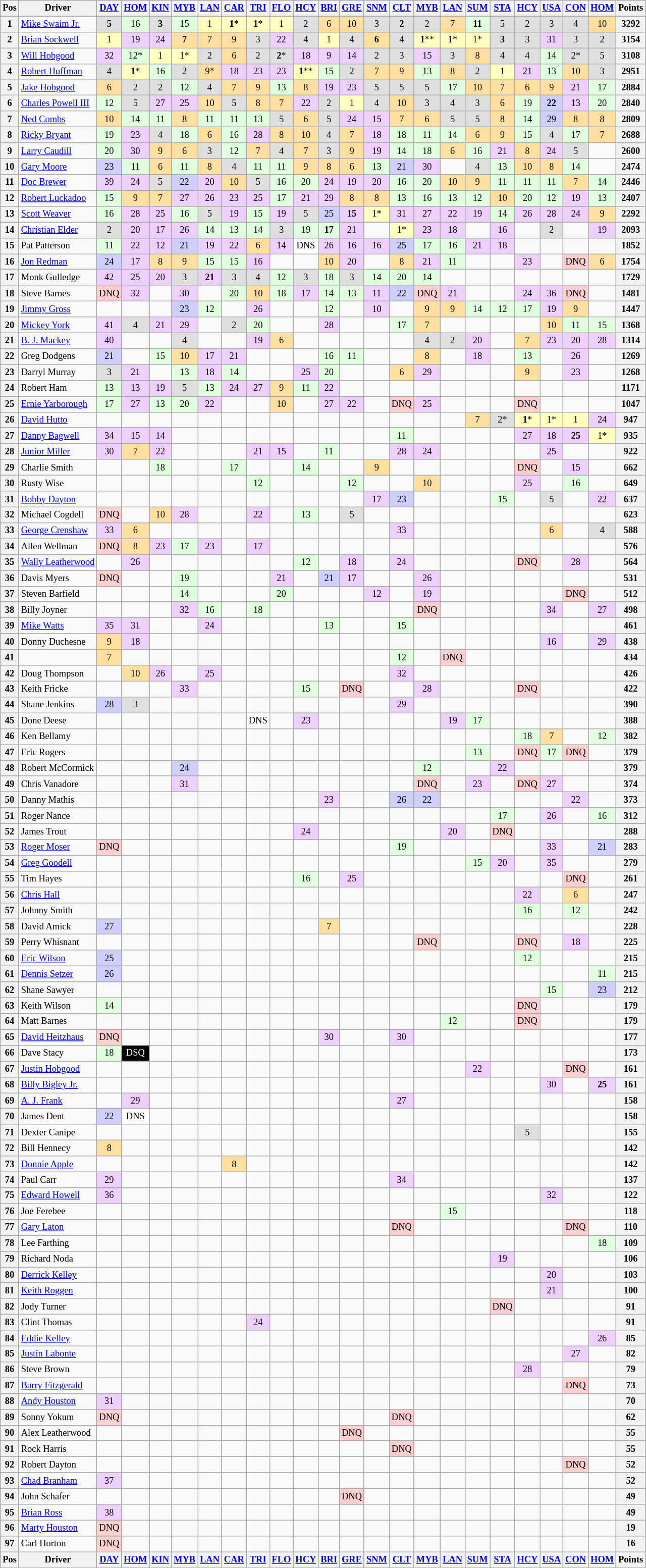<table class="wikitable" style="font-size:77%; text-align:center;">
<tr valign="center">
<th valign="middle">Pos</th>
<th valign="middle">Driver</th>
<th><a href='#'>DAY</a></th>
<th><a href='#'>HOM</a></th>
<th><a href='#'>KIN</a></th>
<th><a href='#'>MYB</a></th>
<th><a href='#'>LAN</a></th>
<th><a href='#'>CAR</a></th>
<th><a href='#'>TRI</a></th>
<th><a href='#'>FLO</a></th>
<th><a href='#'>HCY</a></th>
<th><a href='#'>BRI</a></th>
<th><a href='#'>GRE</a></th>
<th><a href='#'>SNM</a></th>
<th><a href='#'>CLT</a></th>
<th><a href='#'>MYB</a></th>
<th><a href='#'>LAN</a></th>
<th><a href='#'>SUM</a></th>
<th><a href='#'>STA</a></th>
<th><a href='#'>HCY</a></th>
<th><a href='#'>USA</a></th>
<th><a href='#'>CON</a></th>
<th><a href='#'>HOM</a></th>
<th valign="middle">Points</th>
</tr>
<tr>
<th>1</th>
<td align="left"><a href='#'>Mike Swaim Jr.</a></td>
<td style="background:#DFDFDF;"><strong>5</strong></td>
<td style="background:#DFFFDF;">16</td>
<td style="background:#DFDFDF;"><strong>3</strong></td>
<td style="background:#DFFFDF;">15</td>
<td style="background:#FFFFBF;">1</td>
<td style="background:#FFFFBF;"><strong>1</strong>*</td>
<td style="background:#FFFFBF;"><strong>1</strong>*</td>
<td style="background:#FFFFBF;">1</td>
<td style="background:#DFDFDF;">2</td>
<td style="background:#FFDF9F;">6</td>
<td style="background:#FFDF9F;">10</td>
<td style="background:#DFDFDF;">3</td>
<td style="background:#DFDFDF;"><strong>2</strong></td>
<td style="background:#DFDFDF;">2</td>
<td style="background:#FFDF9F;">7</td>
<td style="background:#DFFFDF;"><strong>11</strong></td>
<td style="background:#DFDFDF;">5</td>
<td style="background:#DFDFDF;">2</td>
<td style="background:#DFDFDF;">3</td>
<td style="background:#DFDFDF;">4</td>
<td style="background:#FFDF9F;">10</td>
<th>3292</th>
</tr>
<tr>
<th>2</th>
<td align="left"><a href='#'>Brian Sockwell</a></td>
<td style="background:#FFFFBF;">1</td>
<td style="background:#EFCFFF;">19</td>
<td style="background:#EFCFFF;">24</td>
<td style="background:#FFDF9F;"><strong>7</strong></td>
<td style="background:#FFDF9F;">7</td>
<td style="background:#FFDF9F;">9</td>
<td style="background:#DFDFDF;">3</td>
<td style="background:#EFCFFF;">22</td>
<td style="background:#DFDFDF;">4</td>
<td style="background:#FFFFBF;">1</td>
<td style="background:#DFDFDF;">4</td>
<td style="background:#FFDF9F;"><strong>6</strong></td>
<td style="background:#DFDFDF;">4</td>
<td style="background:#FFFFBF;"><strong>1</strong>**</td>
<td style="background:#FFFFBF;"><strong>1</strong>*</td>
<td style="background:#FFFFBF;">1*</td>
<td style="background:#DFDFDF;"><strong>3</strong></td>
<td style="background:#DFDFDF;">3</td>
<td style="background:#EFCFFF;">31</td>
<td style="background:#DFDFDF;">3</td>
<td style="background:#DFDFDF;">2</td>
<th>3154</th>
</tr>
<tr>
<th>3</th>
<td align="left"><a href='#'>Will Hobgood</a></td>
<td style="background:#EFCFFF;">32</td>
<td style="background:#DFFFDF;">12*</td>
<td style="background:#FFFFBF;">1</td>
<td style="background:#FFFFBF;">1*</td>
<td style="background:#DFDFDF;">2</td>
<td style="background:#FFDF9F;">6</td>
<td style="background:#DFDFDF;">2</td>
<td style="background:#DFDFDF;"><strong>2</strong>*</td>
<td style="background:#EFCFFF;">18</td>
<td style="background:#EFCFFF;">9</td>
<td style="background:#EFCFFF;">14</td>
<td style="background:#DFDFDF;">2</td>
<td style="background:#DFDFDF;">3</td>
<td style="background:#EFCFFF;">15</td>
<td style="background:#DFDFDF;">3</td>
<td style="background:#FFDF9F;">8</td>
<td style="background:#DFDFDF;">4</td>
<td style="background:#DFDFDF;">4</td>
<td style="background:#DFFFDF;">14</td>
<td style="background:#DFDFDF;">2*</td>
<td style="background:#DFDFDF;">5</td>
<th>3108</th>
</tr>
<tr>
<th>4</th>
<td align="left"><a href='#'>Robert Huffman</a></td>
<td style="background:#DFDFDF;">4</td>
<td style="background:#FFFFBF;"><strong>1</strong>*</td>
<td style="background:#DFFFDF;">16</td>
<td style="background:#DFDFDF;">2</td>
<td style="background:#FFDF9F;">9*</td>
<td style="background:#EFCFFF;">18</td>
<td style="background:#EFCFFF;">23</td>
<td style="background:#EFCFFF;">23</td>
<td style="background:#FFFFBF;"><strong>1</strong>**</td>
<td style="background:#DFFFDF;">15</td>
<td style="background:#DFDFDF;">2</td>
<td style="background:#FFDF9F;">7</td>
<td style="background:#FFDF9F;">9</td>
<td style="background:#DFFFDF;">13</td>
<td style="background:#FFDF9F;">8</td>
<td style="background:#DFDFDF;">2</td>
<td style="background:#FFFFBF;">1</td>
<td style="background:#EFCFFF;">21</td>
<td style="background:#DFFFDF;">13</td>
<td style="background:#FFDF9F;">10</td>
<td style="background:#DFDFDF;">3</td>
<th>2951</th>
</tr>
<tr>
<th>5</th>
<td align="left"><a href='#'>Jake Hobgood</a></td>
<td style="background:#FFDF9F;">6</td>
<td style="background:#DFDFDF;">2</td>
<td style="background:#DFDFDF;">2</td>
<td style="background:#DFFFDF;">12</td>
<td style="background:#DFDFDF;">4</td>
<td style="background:#FFDF9F;">7</td>
<td style="background:#FFDF9F;">9</td>
<td style="background:#DFFFDF;">13</td>
<td style="background:#FFDF9F;">8</td>
<td style="background:#EFCFFF;">19</td>
<td style="background:#EFCFFF;">23</td>
<td style="background:#DFDFDF;">5</td>
<td style="background:#DFDFDF;">5</td>
<td style="background:#DFDFDF;">5</td>
<td style="background:#DFFFDF;">17</td>
<td style="background:#FFDF9F;">10</td>
<td style="background:#FFDF9F;">7</td>
<td style="background:#FFDF9F;">6</td>
<td style="background:#FFDF9F;">9</td>
<td style="background:#EFCFFF;">21</td>
<td style="background:#DFFFDF;">17</td>
<th>2884</th>
</tr>
<tr>
<th>6</th>
<td align="left"><a href='#'>Charles Powell III</a></td>
<td style="background:#DFFFDF;">12</td>
<td style="background:#DFDFDF;">5</td>
<td style="background:#EFCFFF;">27</td>
<td style="background:#EFCFFF;">25</td>
<td style="background:#FFDF9F;">10</td>
<td style="background:#DFDFDF;">5</td>
<td style="background:#FFDF9F;">8</td>
<td style="background:#FFDF9F;">7</td>
<td style="background:#EFCFFF;">22</td>
<td style="background:#DFDFDF;">2</td>
<td style="background:#FFFFBF;">1</td>
<td style="background:#DFDFDF;">4</td>
<td style="background:#FFDF9F;">10</td>
<td style="background:#DFDFDF;">3</td>
<td style="background:#DFDFDF;">4</td>
<td style="background:#DFDFDF;">3</td>
<td style="background:#FFDF9F;">6</td>
<td style="background:#DFFFDF;">19</td>
<td style="background:#CFCFFF;"><strong>22</strong></td>
<td style="background:#EFCFFF;">13</td>
<td style="background:#DFFFDF;">20</td>
<th>2840</th>
</tr>
<tr>
<th>7</th>
<td align="left"><a href='#'>Ned Combs</a></td>
<td style="background:#FFDF9F;">10</td>
<td style="background:#DFFFDF;">14</td>
<td style="background:#DFFFDF;">11</td>
<td style="background:#FFDF9F;">8</td>
<td style="background:#DFFFDF;">11</td>
<td style="background:#DFFFDF;">11</td>
<td style="background:#DFFFDF;">13</td>
<td style="background:#DFDFDF;">5</td>
<td style="background:#FFDF9F;">6</td>
<td style="background:#DFDFDF;">5</td>
<td style="background:#EFCFFF;">24</td>
<td style="background:#EFCFFF;">15</td>
<td style="background:#FFDF9F;">7</td>
<td style="background:#FFDF9F;">6</td>
<td style="background:#DFDFDF;">5</td>
<td style="background:#DFDFDF;">5</td>
<td style="background:#FFDF9F;">8</td>
<td style="background:#DFFFDF;">14</td>
<td style="background:#CFCFFF;">29</td>
<td style="background:#FFDF9F;">8</td>
<td style="background:#FFDF9F;">8</td>
<th>2809</th>
</tr>
<tr>
<th>8</th>
<td align="left"><a href='#'>Ricky Bryant</a></td>
<td style="background:#DFFFDF;">19</td>
<td style="background:#EFCFFF;">23</td>
<td style="background:#DFDFDF;">4</td>
<td style="background:#DFFFDF;">18</td>
<td style="background:#FFDF9F;">6</td>
<td style="background:#DFFFDF;">16</td>
<td style="background:#EFCFFF;">28</td>
<td style="background:#FFDF9F;">8</td>
<td style="background:#FFDF9F;">10</td>
<td style="background:#DFDFDF;">4</td>
<td style="background:#FFDF9F;">7</td>
<td style="background:#EFCFFF;">18</td>
<td style="background:#DFFFDF;">18</td>
<td style="background:#DFFFDF;">11</td>
<td style="background:#DFFFDF;">14</td>
<td style="background:#FFDF9F;">6</td>
<td style="background:#FFDF9F;">9</td>
<td style="background:#DFFFDF;">15</td>
<td style="background:#DFDFDF;">4</td>
<td style="background:#DFFFDF;">17</td>
<td style="background:#FFDF9F;">7</td>
<th>2688</th>
</tr>
<tr>
<th>9</th>
<td align="left"><a href='#'>Larry Caudill</a></td>
<td style="background:#DFFFDF;">20</td>
<td style="background:#EFCFFF;">30</td>
<td style="background:#FFDF9F;">9</td>
<td style="background:#FFDF9F;">6</td>
<td style="background:#DFDFDF;">3</td>
<td style="background:#DFFFDF;">12</td>
<td style="background:#FFDF9F;">7</td>
<td style="background:#DFDFDF;">4</td>
<td style="background:#FFDF9F;">7</td>
<td style="background:#DFDFDF;">3</td>
<td style="background:#FFDF9F;">9</td>
<td style="background:#EFCFFF;">19</td>
<td style="background:#DFFFDF;">14</td>
<td style="background:#DFFFDF;">18</td>
<td style="background:#FFDF9F;">6</td>
<td style="background:#DFFFDF;">16</td>
<td style="background:#EFCFFF;">21</td>
<td style="background:#FFDF9F;">8</td>
<td style="background:#EFCFFF;">24</td>
<td style="background:#DFDFDF;">5</td>
<td></td>
<th>2600</th>
</tr>
<tr>
<th>10</th>
<td align="left"><a href='#'>Gary Moore</a></td>
<td style="background:#CFCFFF;">23</td>
<td style="background:#DFFFDF;">11</td>
<td style="background:#FFDF9F;">6</td>
<td style="background:#DFFFDF;">11</td>
<td style="background:#FFDF9F;">8</td>
<td style="background:#DFDFDF;">4</td>
<td style="background:#DFFFDF;">11</td>
<td style="background:#DFFFDF;">11</td>
<td style="background:#FFDF9F;">9</td>
<td style="background:#FFDF9F;">8</td>
<td style="background:#FFDF9F;">6</td>
<td style="background:#DFFFDF;">13</td>
<td style="background:#CFCFFF;">21</td>
<td style="background:#EFCFFF;">30</td>
<td></td>
<td style="background:#DFDFDF;">4</td>
<td style="background:#DFFFDF;">13</td>
<td style="background:#FFDF9F;">10</td>
<td style="background:#FFDF9F;">8</td>
<td style="background:#DFFFDF;">14</td>
<td></td>
<th>2474</th>
</tr>
<tr>
<th>11</th>
<td align="left"><a href='#'>Doc Brewer</a></td>
<td style="background:#EFCFFF;">39</td>
<td style="background:#EFCFFF;">24</td>
<td style="background:#DFDFDF;">5</td>
<td style="background:#CFCFFF;">22</td>
<td style="background:#EFCFFF;">20</td>
<td style="background:#FFDF9F;">10</td>
<td style="background:#DFDFDF;">5</td>
<td style="background:#DFFFDF;">16</td>
<td style="background:#DFFFDF;">20</td>
<td style="background:#EFCFFF;">24</td>
<td style="background:#EFCFFF;">19</td>
<td style="background:#EFCFFF;">20</td>
<td style="background:#DFFFDF;">16</td>
<td style="background:#DFFFDF;">20</td>
<td style="background:#FFDF9F;">10</td>
<td style="background:#FFDF9F;">9</td>
<td style="background:#DFFFDF;">11</td>
<td style="background:#DFFFDF;">11</td>
<td style="background:#DFFFDF;">11</td>
<td style="background:#FFDF9F;">7</td>
<td style="background:#DFFFDF;">14</td>
<th>2446</th>
</tr>
<tr>
<th>12</th>
<td align="left"><a href='#'>Robert Luckadoo</a></td>
<td style="background:#DFFFDF;">15</td>
<td style="background:#FFDF9F;">9</td>
<td style="background:#FFDF9F;">7</td>
<td style="background:#EFCFFF;">27</td>
<td style="background:#EFCFFF;">26</td>
<td style="background:#EFCFFF;">23</td>
<td style="background:#EFCFFF;">25</td>
<td style="background:#DFFFDF;">17</td>
<td style="background:#EFCFFF;">21</td>
<td style="background:#EFCFFF;">29</td>
<td style="background:#FFDF9F;">8</td>
<td style="background:#FFDF9F;">8</td>
<td style="background:#DFFFDF;">13</td>
<td style="background:#DFFFDF;">16</td>
<td style="background:#DFFFDF;">13</td>
<td style="background:#DFFFDF;">12</td>
<td style="background:#FFDF9F;">10</td>
<td style="background:#DFFFDF;">20</td>
<td style="background:#DFFFDF;">12</td>
<td style="background:#EFCFFF;">19</td>
<td style="background:#DFFFDF;">13</td>
<th>2407</th>
</tr>
<tr>
<th>13</th>
<td align="left"><a href='#'>Scott Weaver</a></td>
<td style="background:#DFFFDF;">16</td>
<td style="background:#EFCFFF;">28</td>
<td style="background:#EFCFFF;">25</td>
<td style="background:#DFFFDF;">16</td>
<td style="background:#DFDFDF;">5</td>
<td style="background:#EFCFFF;">19</td>
<td style="background:#DFFFDF;">15</td>
<td style="background:#EFCFFF;">19</td>
<td style="background:#DFDFDF;">5</td>
<td style="background:#CFCFFF;">25</td>
<td style="background:#EFCFFF;"><strong>15</strong></td>
<td style="background:#FFFFBF;">1*</td>
<td style="background:#EFCFFF;">31</td>
<td style="background:#EFCFFF;">27</td>
<td style="background:#EFCFFF;">22</td>
<td style="background:#EFCFFF;">19</td>
<td style="background:#DFFFDF;">14</td>
<td style="background:#EFCFFF;">26</td>
<td style="background:#EFCFFF;">28</td>
<td style="background:#EFCFFF;">24</td>
<td style="background:#FFDF9F;">9</td>
<th>2292</th>
</tr>
<tr>
<th>14</th>
<td align="left"><a href='#'>Christian Elder</a></td>
<td style="background:#DFDFDF;">2</td>
<td style="background:#EFCFFF;">20</td>
<td style="background:#EFCFFF;">17</td>
<td style="background:#EFCFFF;">26</td>
<td style="background:#DFFFDF;">14</td>
<td style="background:#DFFFDF;">13</td>
<td style="background:#DFFFDF;">14</td>
<td style="background:#DFDFDF;">3</td>
<td style="background:#DFFFDF;">19</td>
<td style="background:#DFFFDF;"><strong>17</strong></td>
<td style="background:#EFCFFF;">21</td>
<td></td>
<td style="background:#FFFFBF;">1*</td>
<td style="background:#EFCFFF;">23</td>
<td style="background:#EFCFFF;">18</td>
<td></td>
<td style="background:#EFCFFF;">16</td>
<td></td>
<td style="background:#DFDFDF;">2</td>
<td></td>
<td style="background:#EFCFFF;">19</td>
<th>2093</th>
</tr>
<tr>
<th>15</th>
<td align="left">Pat Patterson</td>
<td style="background:#DFFFDF;">11</td>
<td style="background:#EFCFFF;">22</td>
<td style="background:#EFCFFF;">12</td>
<td style="background:#CFCFFF;">21</td>
<td style="background:#EFCFFF;">19</td>
<td style="background:#EFCFFF;">22</td>
<td style="background:#FFDF9F;">6</td>
<td style="background:#EFCFFF;">14</td>
<td style="background:#FFFFFF;">DNS</td>
<td style="background:#EFCFFF;">26</td>
<td style="background:#EFCFFF;">16</td>
<td style="background:#EFCFFF;">16</td>
<td style="background:#CFCFFF;">25</td>
<td style="background:#DFFFDF;">17</td>
<td style="background:#DFFFDF;">16</td>
<td style="background:#EFCFFF;">21</td>
<td style="background:#EFCFFF;">18</td>
<td></td>
<td></td>
<td></td>
<td></td>
<th>1852</th>
</tr>
<tr>
<th>16</th>
<td align="left"><a href='#'>Jon Redman</a></td>
<td style="background:#CFCFFF;">24</td>
<td style="background:#EFCFFF;">17</td>
<td style="background:#FFDF9F;">8</td>
<td style="background:#FFDF9F;">9</td>
<td style="background:#DFFFDF;">15</td>
<td style="background:#DFFFDF;">15</td>
<td style="background:#EFCFFF;">16</td>
<td></td>
<td></td>
<td style="background:#FFDF9F;">10</td>
<td style="background:#EFCFFF;">20</td>
<td></td>
<td style="background:#FFDF9F;">8</td>
<td style="background:#EFCFFF;">21</td>
<td style="background:#DFFFDF;">11</td>
<td></td>
<td></td>
<td style="background:#EFCFFF;">23</td>
<td></td>
<td style="background:#FFCFCF;">DNQ</td>
<td style="background:#FFDF9F;">6</td>
<th>1754</th>
</tr>
<tr>
<th>17</th>
<td align="left">Monk Gulledge</td>
<td style="background:#EFCFFF;">42</td>
<td style="background:#EFCFFF;">25</td>
<td style="background:#EFCFFF;">20</td>
<td style="background:#DFDFDF;">3</td>
<td style="background:#EFCFFF;"><strong>21</strong></td>
<td style="background:#DFDFDF;">3</td>
<td style="background:#DFDFDF;">4</td>
<td style="background:#DFFFDF;">12</td>
<td style="background:#DFDFDF;">3</td>
<td style="background:#DFFFDF;">18</td>
<td style="background:#DFDFDF;">3</td>
<td style="background:#DFFFDF;">14</td>
<td style="background:#DFFFDF;">20</td>
<td style="background:#DFFFDF;">14</td>
<td></td>
<td></td>
<td></td>
<td></td>
<td></td>
<td></td>
<td></td>
<th>1729</th>
</tr>
<tr>
<th>18</th>
<td align="left">Steve Barnes</td>
<td style="background:#FFCFCF;">DNQ</td>
<td style="background:#EFCFFF;">32</td>
<td></td>
<td style="background:#EFCFFF;">30</td>
<td></td>
<td style="background:#DFFFDF;">20</td>
<td style="background:#FFDF9F;">10</td>
<td style="background:#DFFFDF;">18</td>
<td style="background:#EFCFFF;">17</td>
<td style="background:#DFFFDF;">14</td>
<td style="background:#DFFFDF;">13</td>
<td style="background:#EFCFFF;">11</td>
<td style="background:#CFCFFF;">22</td>
<td style="background:#FFCFCF;">DNQ</td>
<td style="background:#EFCFFF;">21</td>
<td></td>
<td></td>
<td style="background:#EFCFFF;">24</td>
<td style="background:#EFCFFF;">36</td>
<td style="background:#FFCFCF;">DNQ</td>
<td></td>
<th>1481</th>
</tr>
<tr>
<th>19</th>
<td align="left"><a href='#'>Jimmy Gross</a></td>
<td></td>
<td></td>
<td></td>
<td style="background:#CFCFFF;">23</td>
<td style="background:#DFFFDF;">12</td>
<td></td>
<td style="background:#EFCFFF;">26</td>
<td></td>
<td></td>
<td style="background:#DFFFDF;">12</td>
<td></td>
<td style="background:#EFCFFF;">10</td>
<td></td>
<td style="background:#FFDF9F;">9</td>
<td style="background:#FFDF9F;">9</td>
<td style="background:#DFFFDF;">14</td>
<td style="background:#DFFFDF;">12</td>
<td style="background:#DFFFDF;">17</td>
<td style="background:#EFCFFF;">19</td>
<td style="background:#FFDF9F;">9</td>
<td></td>
<th>1447</th>
</tr>
<tr>
<th>20</th>
<td align="left"><a href='#'>Mickey York</a></td>
<td style="background:#EFCFFF;">41</td>
<td style="background:#DFDFDF;">4</td>
<td style="background:#EFCFFF;">21</td>
<td style="background:#EFCFFF;">29</td>
<td></td>
<td style="background:#DFDFDF;">2</td>
<td style="background:#DFFFDF;">20</td>
<td></td>
<td></td>
<td style="background:#EFCFFF;">28</td>
<td></td>
<td></td>
<td style="background:#DFFFDF;">17</td>
<td style="background:#FFDF9F;">7</td>
<td></td>
<td></td>
<td></td>
<td></td>
<td style="background:#FFDF9F;">10</td>
<td style="background:#DFFFDF;">11</td>
<td style="background:#DFFFDF;">15</td>
<th>1368</th>
</tr>
<tr>
<th>21</th>
<td align="left"><a href='#'>B. J. Mackey</a></td>
<td style="background:#EFCFFF;">40</td>
<td></td>
<td></td>
<td style="background:#DFDFDF;">4</td>
<td></td>
<td></td>
<td style="background:#EFCFFF;">19</td>
<td style="background:#FFDF9F;">6</td>
<td></td>
<td></td>
<td></td>
<td></td>
<td></td>
<td style="background:#DFDFDF;">4</td>
<td style="background:#DFDFDF;">2</td>
<td style="background:#EFCFFF;">20</td>
<td></td>
<td style="background:#FFDF9F;">7</td>
<td style="background:#EFCFFF;">23</td>
<td style="background:#EFCFFF;">20</td>
<td style="background:#EFCFFF;">28</td>
<th>1314</th>
</tr>
<tr>
<th>22</th>
<td align="left">Greg Dodgens</td>
<td style="background:#CFCFFF;">21</td>
<td></td>
<td style="background:#DFFFDF;">15</td>
<td style="background:#FFDF9F;">10</td>
<td style="background:#EFCFFF;">17</td>
<td style="background:#EFCFFF;">21</td>
<td></td>
<td></td>
<td></td>
<td style="background:#DFFFDF;">16</td>
<td style="background:#DFFFDF;">11</td>
<td></td>
<td></td>
<td style="background:#FFDF9F;">8</td>
<td></td>
<td style="background:#EFCFFF;">18</td>
<td></td>
<td style="background:#DFFFDF;">13</td>
<td></td>
<td style="background:#EFCFFF;">26</td>
<td></td>
<th>1269</th>
</tr>
<tr>
<th>23</th>
<td align="left">Darryl Murray</td>
<td style="background:#DFDFDF;">3</td>
<td style="background:#EFCFFF;">21</td>
<td></td>
<td style="background:#DFFFDF;">13</td>
<td style="background:#EFCFFF;">18</td>
<td style="background:#DFFFDF;">14</td>
<td></td>
<td></td>
<td style="background:#EFCFFF;">25</td>
<td style="background:#DFFFDF;">20</td>
<td></td>
<td></td>
<td style="background:#FFDF9F;">6</td>
<td style="background:#EFCFFF;">29</td>
<td></td>
<td></td>
<td></td>
<td style="background:#FFDF9F;">9</td>
<td></td>
<td style="background:#EFCFFF;">23</td>
<td></td>
<th>1268</th>
</tr>
<tr>
<th>24</th>
<td align="left">Robert Ham</td>
<td style="background:#DFFFDF;">13</td>
<td style="background:#EFCFFF;">13</td>
<td style="background:#EFCFFF;">19</td>
<td style="background:#DFDFDF;">5</td>
<td style="background:#DFFFDF;">13</td>
<td style="background:#EFCFFF;">24</td>
<td style="background:#EFCFFF;">27</td>
<td style="background:#FFDF9F;">9</td>
<td style="background:#DFFFDF;">11</td>
<td style="background:#EFCFFF;">22</td>
<td></td>
<td></td>
<td></td>
<td></td>
<td></td>
<td></td>
<td></td>
<td></td>
<td></td>
<td></td>
<td></td>
<th>1171</th>
</tr>
<tr>
<th>25</th>
<td align="left"><a href='#'>Ernie Yarborough</a></td>
<td style="background:#DFFFDF;">17</td>
<td style="background:#EFCFFF;">27</td>
<td style="background:#DFFFDF;">13</td>
<td style="background:#DFFFDF;">20</td>
<td style="background:#EFCFFF;">22</td>
<td></td>
<td></td>
<td style="background:#FFDF9F;">10</td>
<td></td>
<td style="background:#EFCFFF;">27</td>
<td style="background:#EFCFFF;">22</td>
<td></td>
<td style="background:#FFCFCF;">DNQ</td>
<td style="background:#EFCFFF;">25</td>
<td></td>
<td></td>
<td></td>
<td style="background:#FFCFCF;">DNQ</td>
<td></td>
<td></td>
<td></td>
<th>1047</th>
</tr>
<tr>
<th>26</th>
<td align="left"><a href='#'>David Hutto</a></td>
<td></td>
<td></td>
<td></td>
<td></td>
<td></td>
<td></td>
<td></td>
<td></td>
<td></td>
<td></td>
<td></td>
<td></td>
<td></td>
<td></td>
<td></td>
<td style="background:#FFDF9F;">7</td>
<td style="background:#DFDFDF;">2*</td>
<td style="background:#FFFFBF;"><strong>1</strong>*</td>
<td style="background:#FFFFBF;">1*</td>
<td style="background:#FFFFBF;">1</td>
<td style="background:#EFCFFF;">24</td>
<th>947</th>
</tr>
<tr>
<th>27</th>
<td align="left"><a href='#'>Danny Bagwell</a></td>
<td style="background:#EFCFFF;">34</td>
<td style="background:#EFCFFF;">15</td>
<td style="background:#EFCFFF;">14</td>
<td></td>
<td></td>
<td></td>
<td></td>
<td></td>
<td></td>
<td></td>
<td></td>
<td></td>
<td style="background:#DFFFDF;">11</td>
<td></td>
<td></td>
<td></td>
<td></td>
<td style="background:#EFCFFF;">27</td>
<td style="background:#EFCFFF;">18</td>
<td style="background:#EFCFFF;"><strong>25</strong></td>
<td style="background:#FFFFBF;">1*</td>
<th>935</th>
</tr>
<tr>
<th>28</th>
<td align="left"><a href='#'>Junior Miller</a></td>
<td style="background:#EFCFFF;">30</td>
<td style="background:#FFDF9F;">7</td>
<td style="background:#EFCFFF;">22</td>
<td></td>
<td></td>
<td></td>
<td style="background:#EFCFFF;">21</td>
<td style="background:#EFCFFF;">15</td>
<td></td>
<td style="background:#DFFFDF;">11</td>
<td></td>
<td></td>
<td style="background:#EFCFFF;">28</td>
<td style="background:#EFCFFF;">24</td>
<td></td>
<td></td>
<td></td>
<td></td>
<td style="background:#EFCFFF;">25</td>
<td></td>
<td></td>
<th>922</th>
</tr>
<tr>
<th>29</th>
<td align="left">Charlie Smith</td>
<td></td>
<td></td>
<td style="background:#DFFFDF;">18</td>
<td></td>
<td></td>
<td style="background:#DFFFDF;">17</td>
<td></td>
<td></td>
<td style="background:#DFFFDF;">14</td>
<td></td>
<td></td>
<td style="background:#FFDF9F;">9</td>
<td></td>
<td></td>
<td></td>
<td></td>
<td></td>
<td style="background:#FFCFCF;">DNQ</td>
<td></td>
<td style="background:#EFCFFF;">15</td>
<td></td>
<th>662</th>
</tr>
<tr>
<th>30</th>
<td align="left">Rusty Wise</td>
<td></td>
<td></td>
<td></td>
<td></td>
<td></td>
<td></td>
<td style="background:#DFFFDF;">12</td>
<td></td>
<td></td>
<td></td>
<td style="background:#DFFFDF;">12</td>
<td></td>
<td></td>
<td style="background:#FFDF9F;">10</td>
<td></td>
<td></td>
<td></td>
<td style="background:#EFCFFF;">25</td>
<td></td>
<td style="background:#DFFFDF;">16</td>
<td></td>
<th>649</th>
</tr>
<tr>
<th>31</th>
<td align="left"><a href='#'>Bobby Dayton</a></td>
<td></td>
<td></td>
<td></td>
<td></td>
<td></td>
<td></td>
<td></td>
<td></td>
<td></td>
<td></td>
<td></td>
<td style="background:#EFCFFF;">17</td>
<td style="background:#CFCFFF;">23</td>
<td></td>
<td></td>
<td></td>
<td style="background:#DFFFDF;">15</td>
<td></td>
<td style="background:#DFDFDF;">5</td>
<td></td>
<td style="background:#EFCFFF;">22</td>
<th>637</th>
</tr>
<tr>
<th>32</th>
<td align="left">Michael Cogdell</td>
<td style="background:#FFCFCF;">DNQ</td>
<td></td>
<td style="background:#FFDF9F;">10</td>
<td style="background:#EFCFFF;">28</td>
<td></td>
<td></td>
<td style="background:#EFCFFF;">22</td>
<td></td>
<td style="background:#DFFFDF;">13</td>
<td></td>
<td style="background:#DFDFDF;">5</td>
<td></td>
<td></td>
<td></td>
<td></td>
<td></td>
<td></td>
<td></td>
<td></td>
<td></td>
<td></td>
<th>623</th>
</tr>
<tr>
<th>33</th>
<td align="left"><a href='#'>George Crenshaw</a></td>
<td style="background:#EFCFFF;">33</td>
<td style="background:#FFDF9F;">6</td>
<td></td>
<td></td>
<td></td>
<td></td>
<td></td>
<td></td>
<td></td>
<td></td>
<td></td>
<td></td>
<td style="background:#EFCFFF;">33</td>
<td></td>
<td></td>
<td></td>
<td></td>
<td></td>
<td style="background:#FFDF9F;">6</td>
<td></td>
<td style="background:#DFDFDF;">4</td>
<th>588</th>
</tr>
<tr>
<th>34</th>
<td align="left">Allen Wellman</td>
<td style="background:#FFCFCF;">DNQ</td>
<td style="background:#FFDF9F;">8</td>
<td style="background:#EFCFFF;">23</td>
<td style="background:#DFFFDF;">17</td>
<td style="background:#EFCFFF;">23</td>
<td></td>
<td style="background:#EFCFFF;">17</td>
<td></td>
<td></td>
<td></td>
<td></td>
<td></td>
<td></td>
<td></td>
<td></td>
<td></td>
<td></td>
<td></td>
<td></td>
<td></td>
<td></td>
<th>576</th>
</tr>
<tr>
<th>35</th>
<td align="left"><a href='#'>Wally Leatherwood</a></td>
<td></td>
<td style="background:#EFCFFF;">26</td>
<td></td>
<td></td>
<td></td>
<td></td>
<td></td>
<td></td>
<td style="background:#DFFFDF;">12</td>
<td></td>
<td style="background:#EFCFFF;">18</td>
<td></td>
<td style="background:#EFCFFF;">24</td>
<td></td>
<td></td>
<td></td>
<td></td>
<td style="background:#FFCFCF;">DNQ</td>
<td></td>
<td style="background:#EFCFFF;">28</td>
<td></td>
<th>564</th>
</tr>
<tr>
<th>36</th>
<td align="left">Davis Myers</td>
<td style="background:#FFCFCF;">DNQ</td>
<td></td>
<td></td>
<td style="background:#DFFFDF;">19</td>
<td></td>
<td></td>
<td></td>
<td style="background:#EFCFFF;">21</td>
<td></td>
<td style="background:#CFCFFF;">21</td>
<td style="background:#EFCFFF;">17</td>
<td></td>
<td></td>
<td style="background:#EFCFFF;">26</td>
<td></td>
<td></td>
<td></td>
<td></td>
<td></td>
<td></td>
<td></td>
<th>531</th>
</tr>
<tr>
<th>37</th>
<td align="left">Steven Barfield</td>
<td></td>
<td></td>
<td></td>
<td style="background:#DFFFDF;">14</td>
<td></td>
<td></td>
<td></td>
<td style="background:#DFFFDF;">20</td>
<td></td>
<td></td>
<td></td>
<td style="background:#EFCFFF;">12</td>
<td></td>
<td style="background:#EFCFFF;">19</td>
<td></td>
<td></td>
<td></td>
<td></td>
<td></td>
<td style="background:#FFCFCF;">DNQ</td>
<td></td>
<th>512</th>
</tr>
<tr>
<th>38</th>
<td align="left">Billy Joyner</td>
<td></td>
<td></td>
<td></td>
<td style="background:#EFCFFF;">32</td>
<td style="background:#DFFFDF;">16</td>
<td></td>
<td style="background:#DFFFDF;">18</td>
<td></td>
<td></td>
<td></td>
<td></td>
<td></td>
<td></td>
<td style="background:#FFCFCF;">DNQ</td>
<td></td>
<td></td>
<td></td>
<td></td>
<td style="background:#EFCFFF;">34</td>
<td></td>
<td style="background:#EFCFFF;">27</td>
<th>498</th>
</tr>
<tr>
<th>39</th>
<td align="left"><a href='#'>Mike Watts</a></td>
<td style="background:#EFCFFF;">35</td>
<td style="background:#EFCFFF;">31</td>
<td></td>
<td></td>
<td style="background:#EFCFFF;">24</td>
<td></td>
<td></td>
<td></td>
<td></td>
<td style="background:#DFFFDF;">13</td>
<td></td>
<td></td>
<td style="background:#DFFFDF;">15</td>
<td></td>
<td></td>
<td></td>
<td></td>
<td></td>
<td></td>
<td></td>
<td></td>
<th>461</th>
</tr>
<tr>
<th>40</th>
<td align="left">Donny Duchesne</td>
<td style="background:#FFDF9F;">9</td>
<td style="background:#EFCFFF;">18</td>
<td></td>
<td></td>
<td></td>
<td></td>
<td></td>
<td></td>
<td></td>
<td></td>
<td></td>
<td></td>
<td></td>
<td></td>
<td></td>
<td></td>
<td></td>
<td></td>
<td style="background:#EFCFFF;">16</td>
<td></td>
<td style="background:#EFCFFF;">29</td>
<th>438</th>
</tr>
<tr>
<th>41</th>
<td align="left"></td>
<td style="background:#FFDF9F;">7</td>
<td></td>
<td></td>
<td></td>
<td></td>
<td></td>
<td></td>
<td></td>
<td></td>
<td></td>
<td></td>
<td></td>
<td style="background:#DFFFDF;">12</td>
<td></td>
<td style="background:#FFCFCF;">DNQ</td>
<td></td>
<td></td>
<td></td>
<td></td>
<td></td>
<td></td>
<th>434</th>
</tr>
<tr>
<th>42</th>
<td align="left">Doug Thompson</td>
<td></td>
<td style="background:#FFDF9F;">10</td>
<td style="background:#EFCFFF;">26</td>
<td></td>
<td style="background:#EFCFFF;">25</td>
<td></td>
<td></td>
<td></td>
<td></td>
<td></td>
<td></td>
<td></td>
<td style="background:#EFCFFF;">32</td>
<td></td>
<td></td>
<td></td>
<td></td>
<td></td>
<td></td>
<td></td>
<td></td>
<th>426</th>
</tr>
<tr>
<th>43</th>
<td align="left">Keith Fricke</td>
<td></td>
<td></td>
<td></td>
<td style="background:#EFCFFF;">33</td>
<td></td>
<td></td>
<td></td>
<td></td>
<td style="background:#DFFFDF;">15</td>
<td></td>
<td style="background:#FFCFCF;">DNQ</td>
<td></td>
<td></td>
<td style="background:#EFCFFF;">28</td>
<td></td>
<td></td>
<td></td>
<td style="background:#FFCFCF;">DNQ</td>
<td></td>
<td></td>
<td></td>
<th>422</th>
</tr>
<tr>
<th>44</th>
<td align="left">Shane Jenkins</td>
<td style="background:#CFCFFF;">28</td>
<td style="background:#DFDFDF;">3</td>
<td></td>
<td></td>
<td></td>
<td></td>
<td></td>
<td></td>
<td></td>
<td></td>
<td></td>
<td></td>
<td style="background:#EFCFFF;">29</td>
<td></td>
<td></td>
<td></td>
<td></td>
<td></td>
<td></td>
<td></td>
<td></td>
<th>390</th>
</tr>
<tr>
<th>45</th>
<td align="left">Done Deese</td>
<td></td>
<td></td>
<td></td>
<td></td>
<td></td>
<td></td>
<td style="background:#FFFFFF;">DNS</td>
<td></td>
<td style="background:#EFCFFF;">23</td>
<td></td>
<td></td>
<td></td>
<td></td>
<td></td>
<td style="background:#EFCFFF;">19</td>
<td style="background:#DFFFDF;">17</td>
<td></td>
<td></td>
<td></td>
<td></td>
<td></td>
<th>388</th>
</tr>
<tr>
<th>46</th>
<td align="left">Ken Bellamy</td>
<td></td>
<td></td>
<td></td>
<td></td>
<td></td>
<td></td>
<td></td>
<td></td>
<td></td>
<td></td>
<td></td>
<td></td>
<td></td>
<td></td>
<td></td>
<td></td>
<td></td>
<td style="background:#DFFFDF;">18</td>
<td style="background:#FFDF9F;">7</td>
<td></td>
<td style="background:#DFFFDF;">12</td>
<th>382</th>
</tr>
<tr>
<th>47</th>
<td align="left">Eric Rogers</td>
<td></td>
<td></td>
<td></td>
<td></td>
<td></td>
<td></td>
<td></td>
<td></td>
<td></td>
<td></td>
<td></td>
<td></td>
<td></td>
<td></td>
<td></td>
<td style="background:#DFFFDF;">13</td>
<td></td>
<td style="background:#FFCFCF;">DNQ</td>
<td style="background:#DFFFDF;">17</td>
<td style="background:#FFCFCF;">DNQ</td>
<td></td>
<th>379</th>
</tr>
<tr>
<th>48</th>
<td align="left">Robert McCormick</td>
<td></td>
<td></td>
<td></td>
<td style="background:#CFCFFF;">24</td>
<td></td>
<td></td>
<td></td>
<td></td>
<td></td>
<td></td>
<td></td>
<td></td>
<td></td>
<td style="background:#DFFFDF;">12</td>
<td></td>
<td></td>
<td style="background:#EFCFFF;">22</td>
<td></td>
<td></td>
<td></td>
<td></td>
<th>379</th>
</tr>
<tr>
<th>49</th>
<td align="left">Chris Vanadore</td>
<td></td>
<td></td>
<td></td>
<td style="background:#EFCFFF;">31</td>
<td></td>
<td></td>
<td></td>
<td></td>
<td></td>
<td></td>
<td></td>
<td></td>
<td></td>
<td style="background:#FFCFCF;">DNQ</td>
<td></td>
<td style="background:#EFCFFF;">23</td>
<td></td>
<td style="background:#FFCFCF;">DNQ</td>
<td style="background:#EFCFFF;">27</td>
<td></td>
<td></td>
<th>374</th>
</tr>
<tr>
<th>50</th>
<td align="left">Danny Mathis</td>
<td></td>
<td></td>
<td></td>
<td></td>
<td></td>
<td></td>
<td></td>
<td></td>
<td></td>
<td style="background:#EFCFFF;">23</td>
<td></td>
<td></td>
<td style="background:#CFCFFF;">26</td>
<td style="background:#CFCFFF;">22</td>
<td></td>
<td></td>
<td></td>
<td></td>
<td></td>
<td style="background:#EFCFFF;">22</td>
<td></td>
<th>373</th>
</tr>
<tr>
<th>51</th>
<td align="left">Roger Nance</td>
<td></td>
<td></td>
<td></td>
<td></td>
<td></td>
<td></td>
<td></td>
<td></td>
<td></td>
<td></td>
<td></td>
<td></td>
<td></td>
<td></td>
<td></td>
<td></td>
<td style="background:#DFFFDF;">17</td>
<td></td>
<td style="background:#EFCFFF;">26</td>
<td></td>
<td style="background:#DFFFDF;">16</td>
<th>312</th>
</tr>
<tr>
<th>52</th>
<td align="left">James Trout</td>
<td></td>
<td></td>
<td></td>
<td></td>
<td></td>
<td></td>
<td></td>
<td></td>
<td style="background:#EFCFFF;">24</td>
<td></td>
<td></td>
<td></td>
<td></td>
<td></td>
<td style="background:#EFCFFF;">20</td>
<td></td>
<td style="background:#FFCFCF;">DNQ</td>
<td></td>
<td></td>
<td></td>
<td></td>
<th>288</th>
</tr>
<tr>
<th>53</th>
<td align="left"><a href='#'>Roger Moser</a></td>
<td style="background:#FFCFCF;">DNQ</td>
<td></td>
<td></td>
<td></td>
<td></td>
<td></td>
<td></td>
<td></td>
<td></td>
<td></td>
<td></td>
<td></td>
<td style="background:#DFFFDF;">19</td>
<td></td>
<td></td>
<td></td>
<td></td>
<td></td>
<td style="background:#EFCFFF;">33</td>
<td></td>
<td style="background:#CFCFFF;">21</td>
<th>283</th>
</tr>
<tr>
<th>54</th>
<td align="left"><a href='#'>Greg Goodell</a></td>
<td></td>
<td></td>
<td></td>
<td></td>
<td></td>
<td></td>
<td></td>
<td></td>
<td></td>
<td></td>
<td></td>
<td></td>
<td></td>
<td></td>
<td></td>
<td style="background:#DFFFDF;">15</td>
<td style="background:#EFCFFF;">20</td>
<td></td>
<td style="background:#EFCFFF;">35</td>
<td></td>
<td></td>
<th>279</th>
</tr>
<tr>
<th>55</th>
<td align="left">Tim Hayes</td>
<td></td>
<td></td>
<td></td>
<td></td>
<td></td>
<td></td>
<td></td>
<td></td>
<td style="background:#DFFFDF;">16</td>
<td></td>
<td style="background:#EFCFFF;">25</td>
<td></td>
<td></td>
<td></td>
<td></td>
<td></td>
<td></td>
<td></td>
<td></td>
<td style="background:#FFCFCF;">DNQ</td>
<td></td>
<th>261</th>
</tr>
<tr>
<th>56</th>
<td align="left"><a href='#'>Chris Hall</a></td>
<td></td>
<td></td>
<td></td>
<td></td>
<td></td>
<td></td>
<td></td>
<td></td>
<td></td>
<td></td>
<td></td>
<td></td>
<td></td>
<td></td>
<td></td>
<td></td>
<td></td>
<td style="background:#EFCFFF;">22</td>
<td></td>
<td style="background:#FFDF9F;">6</td>
<td></td>
<th>247</th>
</tr>
<tr>
<th>57</th>
<td align="left">Johnny Smith</td>
<td></td>
<td></td>
<td></td>
<td></td>
<td></td>
<td></td>
<td></td>
<td></td>
<td></td>
<td></td>
<td></td>
<td></td>
<td></td>
<td></td>
<td></td>
<td></td>
<td></td>
<td style="background:#DFFFDF;">16</td>
<td></td>
<td style="background:#DFFFDF;">12</td>
<td></td>
<th>242</th>
</tr>
<tr>
<th>58</th>
<td align="left">David Amick</td>
<td style="background:#CFCFFF;">27</td>
<td></td>
<td></td>
<td></td>
<td></td>
<td></td>
<td></td>
<td></td>
<td></td>
<td style="background:#FFDF9F;">7</td>
<td></td>
<td></td>
<td></td>
<td></td>
<td></td>
<td></td>
<td></td>
<td></td>
<td></td>
<td></td>
<td></td>
<th>228</th>
</tr>
<tr>
<th>59</th>
<td align="left">Perry Whisnant</td>
<td></td>
<td></td>
<td></td>
<td></td>
<td></td>
<td></td>
<td></td>
<td></td>
<td></td>
<td></td>
<td></td>
<td></td>
<td></td>
<td style="background:#FFCFCF;">DNQ</td>
<td></td>
<td></td>
<td></td>
<td style="background:#FFCFCF;">DNQ</td>
<td></td>
<td style="background:#EFCFFF;">18</td>
<td></td>
<th>225</th>
</tr>
<tr>
<th>60</th>
<td align="left"><a href='#'>Eric Wilson</a></td>
<td style="background:#CFCFFF;">25</td>
<td></td>
<td></td>
<td></td>
<td></td>
<td></td>
<td></td>
<td></td>
<td></td>
<td></td>
<td></td>
<td></td>
<td></td>
<td></td>
<td></td>
<td></td>
<td></td>
<td style="background:#DFFFDF;">12</td>
<td></td>
<td></td>
<td></td>
<th>215</th>
</tr>
<tr>
<th>61</th>
<td align="left"><a href='#'>Dennis Setzer</a></td>
<td style="background:#CFCFFF;">26</td>
<td></td>
<td></td>
<td></td>
<td></td>
<td></td>
<td></td>
<td></td>
<td></td>
<td></td>
<td></td>
<td></td>
<td></td>
<td></td>
<td></td>
<td></td>
<td></td>
<td></td>
<td></td>
<td></td>
<td style="background:#DFFFDF;">11</td>
<th>215</th>
</tr>
<tr>
<th>62</th>
<td align="left">Shane Sawyer</td>
<td></td>
<td></td>
<td></td>
<td></td>
<td></td>
<td></td>
<td></td>
<td></td>
<td></td>
<td></td>
<td></td>
<td></td>
<td></td>
<td></td>
<td></td>
<td></td>
<td></td>
<td></td>
<td style="background:#DFFFDF;">15</td>
<td></td>
<td style="background:#CFCFFF;">23</td>
<th>212</th>
</tr>
<tr>
<th>63</th>
<td align="left">Keith Wilson</td>
<td style="background:#DFFFDF;">14</td>
<td></td>
<td></td>
<td></td>
<td></td>
<td></td>
<td></td>
<td></td>
<td></td>
<td></td>
<td></td>
<td></td>
<td></td>
<td></td>
<td></td>
<td></td>
<td></td>
<td style="background:#FFCFCF;">DNQ</td>
<td></td>
<td></td>
<td></td>
<th>179</th>
</tr>
<tr>
<th>64</th>
<td align="left">Matt Barnes</td>
<td></td>
<td></td>
<td></td>
<td></td>
<td></td>
<td></td>
<td></td>
<td></td>
<td></td>
<td></td>
<td></td>
<td></td>
<td></td>
<td></td>
<td style="background:#DFFFDF;">12</td>
<td></td>
<td></td>
<td style="background:#FFCFCF;">DNQ</td>
<td></td>
<td></td>
<td></td>
<th>179</th>
</tr>
<tr>
<th>65</th>
<td align="left"><a href='#'>David Heitzhaus</a></td>
<td style="background:#FFCFCF;">DNQ</td>
<td></td>
<td></td>
<td></td>
<td></td>
<td></td>
<td></td>
<td></td>
<td></td>
<td style="background:#EFCFFF;">30</td>
<td></td>
<td></td>
<td style="background:#EFCFFF;">30</td>
<td></td>
<td></td>
<td></td>
<td></td>
<td></td>
<td></td>
<td></td>
<td></td>
<th>177</th>
</tr>
<tr>
<th>66</th>
<td align="left">Dave Stacy</td>
<td style="background:#DFFFDF;">18</td>
<td style="background:#000000; color:white;">DSQ</td>
<td></td>
<td></td>
<td></td>
<td></td>
<td></td>
<td></td>
<td></td>
<td></td>
<td></td>
<td></td>
<td></td>
<td></td>
<td></td>
<td></td>
<td></td>
<td></td>
<td></td>
<td></td>
<td></td>
<th>173</th>
</tr>
<tr>
<th>67</th>
<td align="left"><a href='#'>Justin Hobgood</a></td>
<td></td>
<td></td>
<td></td>
<td></td>
<td></td>
<td></td>
<td></td>
<td></td>
<td></td>
<td></td>
<td></td>
<td></td>
<td></td>
<td></td>
<td></td>
<td style="background:#EFCFFF;">22</td>
<td></td>
<td></td>
<td></td>
<td style="background:#FFCFCF;">DNQ</td>
<td></td>
<th>161</th>
</tr>
<tr>
<th>68</th>
<td align="left"><a href='#'>Billy Bigley Jr.</a></td>
<td></td>
<td></td>
<td></td>
<td></td>
<td></td>
<td></td>
<td></td>
<td></td>
<td></td>
<td></td>
<td></td>
<td></td>
<td></td>
<td></td>
<td></td>
<td></td>
<td></td>
<td></td>
<td style="background:#EFCFFF;">30</td>
<td></td>
<td style="background:#EFCFFF;"><strong>25</strong></td>
<th>161</th>
</tr>
<tr>
<th>69</th>
<td align="left"><a href='#'>A. J. Frank</a></td>
<td></td>
<td style="background:#EFCFFF;">29</td>
<td></td>
<td></td>
<td></td>
<td></td>
<td></td>
<td></td>
<td></td>
<td></td>
<td></td>
<td></td>
<td style="background:#EFCFFF;">27</td>
<td></td>
<td></td>
<td></td>
<td></td>
<td></td>
<td></td>
<td></td>
<td></td>
<th>158</th>
</tr>
<tr>
<th>70</th>
<td align="left">James Dent</td>
<td style="background:#CFCFFF;">22</td>
<td style="background:#FFFFFF;">DNS</td>
<td></td>
<td></td>
<td></td>
<td></td>
<td></td>
<td></td>
<td></td>
<td></td>
<td></td>
<td></td>
<td></td>
<td></td>
<td></td>
<td></td>
<td></td>
<td></td>
<td></td>
<td></td>
<td></td>
<th>158</th>
</tr>
<tr>
<th>71</th>
<td align="left">Dexter Canipe</td>
<td></td>
<td></td>
<td></td>
<td></td>
<td></td>
<td></td>
<td></td>
<td></td>
<td></td>
<td></td>
<td></td>
<td></td>
<td></td>
<td></td>
<td></td>
<td></td>
<td></td>
<td style="background:#DFDFDF;">5</td>
<td></td>
<td></td>
<td></td>
<th>155</th>
</tr>
<tr>
<th>72</th>
<td align="left">Bill Hennecy</td>
<td style="background:#FFDF9F;">8</td>
<td></td>
<td></td>
<td></td>
<td></td>
<td></td>
<td></td>
<td></td>
<td></td>
<td></td>
<td></td>
<td></td>
<td></td>
<td></td>
<td></td>
<td></td>
<td></td>
<td></td>
<td></td>
<td></td>
<td></td>
<th>142</th>
</tr>
<tr>
<th>73</th>
<td align="left"><a href='#'>Donnie Apple</a></td>
<td></td>
<td></td>
<td></td>
<td></td>
<td></td>
<td style="background:#FFDF9F;">8</td>
<td></td>
<td></td>
<td></td>
<td></td>
<td></td>
<td></td>
<td></td>
<td></td>
<td></td>
<td></td>
<td></td>
<td></td>
<td></td>
<td></td>
<td></td>
<th>142</th>
</tr>
<tr>
<th>74</th>
<td align="left">Paul Carr</td>
<td style="background:#EFCFFF;">29</td>
<td></td>
<td></td>
<td></td>
<td></td>
<td></td>
<td></td>
<td></td>
<td></td>
<td></td>
<td></td>
<td></td>
<td style="background:#EFCFFF;">34</td>
<td></td>
<td></td>
<td></td>
<td></td>
<td></td>
<td></td>
<td></td>
<td></td>
<th>137</th>
</tr>
<tr>
<th>75</th>
<td align="left"><a href='#'>Edward Howell</a></td>
<td style="background:#EFCFFF;">36</td>
<td></td>
<td></td>
<td></td>
<td></td>
<td></td>
<td></td>
<td></td>
<td></td>
<td></td>
<td></td>
<td></td>
<td></td>
<td></td>
<td></td>
<td></td>
<td></td>
<td></td>
<td style="background:#EFCFFF;">32</td>
<td></td>
<td></td>
<th>122</th>
</tr>
<tr>
<th>76</th>
<td align="left">Joe Ferebee</td>
<td></td>
<td></td>
<td></td>
<td></td>
<td></td>
<td></td>
<td></td>
<td></td>
<td></td>
<td></td>
<td></td>
<td></td>
<td></td>
<td></td>
<td style="background:#DFFFDF;">15</td>
<td></td>
<td></td>
<td></td>
<td></td>
<td></td>
<td></td>
<th>118</th>
</tr>
<tr>
<th>77</th>
<td align="left"><a href='#'>Gary Laton</a></td>
<td></td>
<td></td>
<td></td>
<td></td>
<td></td>
<td></td>
<td></td>
<td></td>
<td></td>
<td></td>
<td></td>
<td></td>
<td style="background:#FFCFCF;">DNQ</td>
<td></td>
<td></td>
<td></td>
<td></td>
<td></td>
<td></td>
<td style="background:#FFCFCF;">DNQ</td>
<td></td>
<th>110</th>
</tr>
<tr>
<th>78</th>
<td align="left">Lee Farthing</td>
<td></td>
<td></td>
<td></td>
<td></td>
<td></td>
<td></td>
<td></td>
<td></td>
<td></td>
<td></td>
<td></td>
<td></td>
<td></td>
<td></td>
<td></td>
<td></td>
<td></td>
<td></td>
<td></td>
<td></td>
<td style="background:#DFFFDF;">18</td>
<th>109</th>
</tr>
<tr>
<th>79</th>
<td align="left">Richard Noda</td>
<td></td>
<td></td>
<td></td>
<td></td>
<td></td>
<td></td>
<td></td>
<td></td>
<td></td>
<td></td>
<td></td>
<td></td>
<td></td>
<td></td>
<td></td>
<td></td>
<td style="background:#EFCFFF;">19</td>
<td></td>
<td></td>
<td></td>
<td></td>
<th>106</th>
</tr>
<tr>
<th>80</th>
<td align="left"><a href='#'>Derrick Kelley</a></td>
<td></td>
<td></td>
<td></td>
<td></td>
<td></td>
<td></td>
<td></td>
<td></td>
<td></td>
<td></td>
<td></td>
<td></td>
<td></td>
<td></td>
<td></td>
<td></td>
<td></td>
<td></td>
<td style="background:#EFCFFF;">20</td>
<td></td>
<td></td>
<th>103</th>
</tr>
<tr>
<th>81</th>
<td align="left"><a href='#'>Keith Roggen</a></td>
<td></td>
<td></td>
<td></td>
<td></td>
<td></td>
<td></td>
<td></td>
<td></td>
<td></td>
<td></td>
<td></td>
<td></td>
<td></td>
<td></td>
<td></td>
<td></td>
<td></td>
<td></td>
<td style="background:#EFCFFF;">21</td>
<td></td>
<td></td>
<th>100</th>
</tr>
<tr>
<th>82</th>
<td align="left">Jody Turner</td>
<td></td>
<td></td>
<td></td>
<td></td>
<td></td>
<td></td>
<td></td>
<td></td>
<td></td>
<td></td>
<td></td>
<td></td>
<td></td>
<td></td>
<td></td>
<td></td>
<td style="background:#FFCFCF;">DNQ</td>
<td></td>
<td></td>
<td></td>
<td></td>
<th>91</th>
</tr>
<tr>
<th>83</th>
<td align="left">Clint Thomas</td>
<td></td>
<td></td>
<td></td>
<td></td>
<td></td>
<td></td>
<td style="background:#EFCFFF;">24</td>
<td></td>
<td></td>
<td></td>
<td></td>
<td></td>
<td></td>
<td></td>
<td></td>
<td></td>
<td></td>
<td></td>
<td></td>
<td></td>
<td></td>
<th>91</th>
</tr>
<tr>
<th>84</th>
<td align="left"><a href='#'>Eddie Kelley</a></td>
<td></td>
<td></td>
<td></td>
<td></td>
<td></td>
<td></td>
<td></td>
<td></td>
<td></td>
<td></td>
<td></td>
<td></td>
<td></td>
<td></td>
<td></td>
<td></td>
<td></td>
<td></td>
<td></td>
<td></td>
<td style="background:#EFCFFF;">26</td>
<th>85</th>
</tr>
<tr>
<th>85</th>
<td align="left"><a href='#'>Justin Labonte</a></td>
<td></td>
<td></td>
<td></td>
<td></td>
<td></td>
<td></td>
<td></td>
<td></td>
<td></td>
<td></td>
<td></td>
<td></td>
<td></td>
<td></td>
<td></td>
<td></td>
<td></td>
<td></td>
<td></td>
<td style="background:#EFCFFF;">27</td>
<td></td>
<th>82</th>
</tr>
<tr>
<th>86</th>
<td align="left">Steve Brown</td>
<td></td>
<td></td>
<td></td>
<td></td>
<td></td>
<td></td>
<td></td>
<td></td>
<td></td>
<td></td>
<td></td>
<td></td>
<td></td>
<td></td>
<td></td>
<td></td>
<td></td>
<td style="background:#EFCFFF;">28</td>
<td></td>
<td></td>
<td></td>
<th>79</th>
</tr>
<tr>
<th>87</th>
<td align="left"><a href='#'>Barry Fitzgerald</a></td>
<td></td>
<td></td>
<td></td>
<td></td>
<td></td>
<td></td>
<td></td>
<td></td>
<td></td>
<td></td>
<td></td>
<td></td>
<td></td>
<td></td>
<td></td>
<td></td>
<td></td>
<td></td>
<td></td>
<td style="background:#FFCFCF;">DNQ</td>
<td></td>
<th>73</th>
</tr>
<tr>
<th>88</th>
<td align="left"><a href='#'>Andy Houston</a></td>
<td style="background:#EFCFFF;">31</td>
<td></td>
<td></td>
<td></td>
<td></td>
<td></td>
<td></td>
<td></td>
<td></td>
<td></td>
<td></td>
<td></td>
<td></td>
<td></td>
<td></td>
<td></td>
<td></td>
<td></td>
<td></td>
<td></td>
<td></td>
<th>70</th>
</tr>
<tr>
<th>89</th>
<td align="left">Sonny Yokum</td>
<td style="background:#FFCFCF;">DNQ</td>
<td></td>
<td></td>
<td></td>
<td></td>
<td></td>
<td></td>
<td></td>
<td></td>
<td></td>
<td></td>
<td></td>
<td style="background:#FFCFCF;">DNQ</td>
<td></td>
<td></td>
<td></td>
<td></td>
<td></td>
<td></td>
<td></td>
<td></td>
<th>62</th>
</tr>
<tr>
<th>90</th>
<td align="left">Alex Leatherwood</td>
<td></td>
<td></td>
<td></td>
<td></td>
<td></td>
<td></td>
<td></td>
<td></td>
<td></td>
<td></td>
<td style="background:#FFCFCF;">DNQ</td>
<td></td>
<td></td>
<td></td>
<td></td>
<td></td>
<td></td>
<td></td>
<td></td>
<td></td>
<td></td>
<th>55</th>
</tr>
<tr>
<th>91</th>
<td align="left">Rock Harris</td>
<td></td>
<td></td>
<td></td>
<td></td>
<td></td>
<td></td>
<td></td>
<td></td>
<td></td>
<td></td>
<td></td>
<td></td>
<td style="background:#FFCFCF;">DNQ</td>
<td></td>
<td></td>
<td></td>
<td></td>
<td></td>
<td></td>
<td></td>
<td></td>
<th>55</th>
</tr>
<tr>
<th>92</th>
<td align="left">Robert Dayton</td>
<td></td>
<td></td>
<td></td>
<td></td>
<td></td>
<td></td>
<td></td>
<td></td>
<td></td>
<td></td>
<td></td>
<td></td>
<td></td>
<td></td>
<td></td>
<td></td>
<td></td>
<td></td>
<td></td>
<td style="background:#FFCFCF;">DNQ</td>
<td></td>
<th>52</th>
</tr>
<tr>
<th>93</th>
<td align="left"><a href='#'>Chad Branham</a></td>
<td style="background:#EFCFFF;">37</td>
<td></td>
<td></td>
<td></td>
<td></td>
<td></td>
<td></td>
<td></td>
<td></td>
<td></td>
<td></td>
<td></td>
<td></td>
<td></td>
<td></td>
<td></td>
<td></td>
<td></td>
<td></td>
<td></td>
<td></td>
<th>52</th>
</tr>
<tr>
<th>94</th>
<td align="left">John Schafer</td>
<td></td>
<td></td>
<td></td>
<td></td>
<td></td>
<td></td>
<td></td>
<td></td>
<td></td>
<td></td>
<td style="background:#FFCFCF;">DNQ</td>
<td></td>
<td></td>
<td></td>
<td></td>
<td></td>
<td></td>
<td></td>
<td></td>
<td></td>
<td></td>
<th>49</th>
</tr>
<tr>
<th>95</th>
<td align="left"><a href='#'>Brian Ross</a></td>
<td style="background:#EFCFFF;">38</td>
<td></td>
<td></td>
<td></td>
<td></td>
<td></td>
<td></td>
<td></td>
<td></td>
<td></td>
<td></td>
<td></td>
<td></td>
<td></td>
<td></td>
<td></td>
<td></td>
<td></td>
<td></td>
<td></td>
<td></td>
<th>49</th>
</tr>
<tr>
<th>96</th>
<td align="left"><a href='#'>Marty Houston</a></td>
<td style="background:#FFCFCF;">DNQ</td>
<td></td>
<td></td>
<td></td>
<td></td>
<td></td>
<td></td>
<td></td>
<td></td>
<td></td>
<td></td>
<td></td>
<td></td>
<td></td>
<td></td>
<td></td>
<td></td>
<td></td>
<td></td>
<td></td>
<td></td>
<th>19</th>
</tr>
<tr>
<th>97</th>
<td align="left">Carl Horton</td>
<td style="background:#FFCFCF;">DNQ</td>
<td></td>
<td></td>
<td></td>
<td></td>
<td></td>
<td></td>
<td></td>
<td></td>
<td></td>
<td></td>
<td></td>
<td></td>
<td></td>
<td></td>
<td></td>
<td></td>
<td></td>
<td></td>
<td></td>
<td></td>
<th>16</th>
</tr>
<tr>
<th valign="middle">Pos</th>
<th valign="middle">Driver</th>
<th><a href='#'>DAY</a></th>
<th><a href='#'>HOM</a></th>
<th><a href='#'>KIN</a></th>
<th><a href='#'>MYB</a></th>
<th><a href='#'>LAN</a></th>
<th><a href='#'>CAR</a></th>
<th><a href='#'>TRI</a></th>
<th><a href='#'>FLO</a></th>
<th><a href='#'>HCY</a></th>
<th><a href='#'>BRI</a></th>
<th><a href='#'>GRE</a></th>
<th><a href='#'>SNM</a></th>
<th><a href='#'>CLT</a></th>
<th><a href='#'>MYB</a></th>
<th><a href='#'>LAN</a></th>
<th><a href='#'>SUM</a></th>
<th><a href='#'>STA</a></th>
<th><a href='#'>HCY</a></th>
<th><a href='#'>USA</a></th>
<th><a href='#'>CON</a></th>
<th><a href='#'>HOM</a></th>
<th valign="middle">Points</th>
</tr>
</table>
